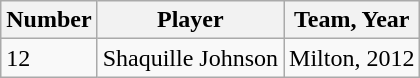<table class="wikitable">
<tr>
<th>Number</th>
<th>Player</th>
<th>Team, Year</th>
</tr>
<tr>
<td>12</td>
<td>Shaquille Johnson</td>
<td>Milton, 2012</td>
</tr>
</table>
